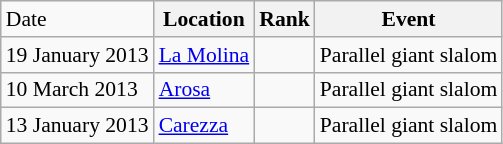<table class="wikitable sortable" style="font-size:90%" style="text-align:center">
<tr>
<td>Date</td>
<th>Location</th>
<th>Rank</th>
<th>Event</th>
</tr>
<tr>
<td>19 January 2013</td>
<td><a href='#'>La Molina</a></td>
<td></td>
<td>Parallel giant slalom</td>
</tr>
<tr>
<td>10 March 2013</td>
<td><a href='#'>Arosa</a></td>
<td></td>
<td>Parallel giant slalom</td>
</tr>
<tr>
<td>13 January 2013</td>
<td><a href='#'>Carezza</a></td>
<td></td>
<td>Parallel giant slalom</td>
</tr>
</table>
